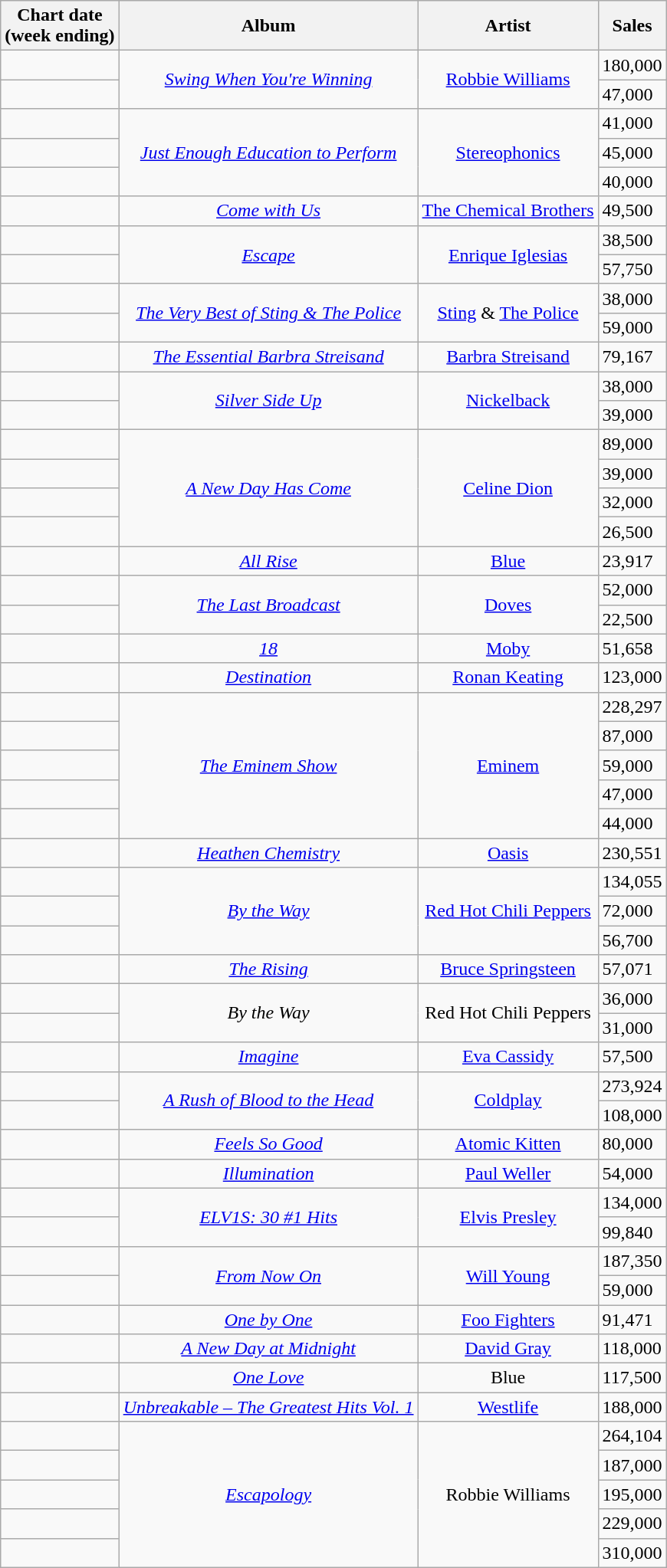<table class="wikitable">
<tr>
<th style="text-align:center;">Chart date <br>(week ending)</th>
<th style="text-align:center;">Album</th>
<th style="text-align:center;">Artist</th>
<th style="text-align:center;">Sales</th>
</tr>
<tr>
<td style="text-align:left;"></td>
<td style="text-align:center;" rowspan="2"><em><a href='#'>Swing When You're Winning</a></em></td>
<td style="text-align:center;" rowspan="2"><a href='#'>Robbie Williams</a></td>
<td style="text-align:left;">180,000</td>
</tr>
<tr>
<td style="text-align:left;"></td>
<td style="text-align:left;">47,000</td>
</tr>
<tr>
<td style="text-align:left;"></td>
<td style="text-align:center;" rowspan="3"><em><a href='#'>Just Enough Education to Perform</a></em></td>
<td style="text-align:center;" rowspan="3"><a href='#'>Stereophonics</a></td>
<td style="text-align:left;">41,000</td>
</tr>
<tr>
<td style="text-align:left;"></td>
<td style="text-align:left;">45,000</td>
</tr>
<tr>
<td style="text-align:left;"></td>
<td style="text-align:left;">40,000</td>
</tr>
<tr>
<td style="text-align:left;"></td>
<td style="text-align:center;" rowspan="1"><em><a href='#'>Come with Us</a></em></td>
<td style="text-align:center;" rowspan="1"><a href='#'>The Chemical Brothers</a></td>
<td style="text-align:left;">49,500</td>
</tr>
<tr>
<td style="text-align:left;"></td>
<td style="text-align:center;" rowspan="2"><em><a href='#'>Escape</a></em></td>
<td style="text-align:center;" rowspan="2"><a href='#'>Enrique Iglesias</a></td>
<td style="text-align:left;">38,500</td>
</tr>
<tr>
<td style="text-align:left;"></td>
<td style="text-align:left;">57,750</td>
</tr>
<tr>
<td style="text-align:left;"></td>
<td style="text-align:center;" rowspan="2"><em><a href='#'>The Very Best of Sting & The Police</a></em></td>
<td style="text-align:center;" rowspan="2"><a href='#'>Sting</a> & <a href='#'>The Police</a></td>
<td style="text-align:left;">38,000</td>
</tr>
<tr>
<td style="text-align:left;"></td>
<td style="text-align:left;">59,000</td>
</tr>
<tr>
<td style="text-align:left;"></td>
<td style="text-align:center;"><em><a href='#'>The Essential Barbra Streisand</a></em></td>
<td style="text-align:center;"><a href='#'>Barbra Streisand</a></td>
<td style="text-align:left;">79,167</td>
</tr>
<tr>
<td style="text-align:left;"></td>
<td style="text-align:center;" rowspan="2"><em><a href='#'>Silver Side Up</a></em></td>
<td style="text-align:center;" rowspan="2"><a href='#'>Nickelback</a></td>
<td style="text-align:left;">38,000</td>
</tr>
<tr>
<td style="text-align:left;"></td>
<td style="text-align:left;">39,000</td>
</tr>
<tr>
<td style="text-align:left;"></td>
<td style="text-align:center;" rowspan="4"><em><a href='#'>A New Day Has Come</a></em></td>
<td style="text-align:center;" rowspan="4"><a href='#'>Celine Dion</a></td>
<td style="text-align:left;">89,000</td>
</tr>
<tr>
<td style="text-align:left;"></td>
<td style="text-align:left;">39,000</td>
</tr>
<tr>
<td style="text-align:left;"></td>
<td style="text-align:left;">32,000</td>
</tr>
<tr>
<td style="text-align:left;"></td>
<td style="text-align:left;">26,500</td>
</tr>
<tr>
<td style="text-align:left;"></td>
<td style="text-align:center;"><em><a href='#'>All Rise</a></em></td>
<td style="text-align:center;"><a href='#'>Blue</a></td>
<td style="text-align:left;">23,917</td>
</tr>
<tr>
<td style="text-align:left;"></td>
<td style="text-align:center;" rowspan="2"><em><a href='#'>The Last Broadcast</a></em></td>
<td style="text-align:center;" rowspan="2"><a href='#'>Doves</a></td>
<td style="text-align:left;">52,000</td>
</tr>
<tr>
<td style="text-align:left;"></td>
<td style="text-align:left;">22,500</td>
</tr>
<tr>
<td style="text-align:left;"></td>
<td style="text-align:center;"><em><a href='#'>18</a></em></td>
<td style="text-align:center;"><a href='#'>Moby</a></td>
<td style="text-align:left;">51,658</td>
</tr>
<tr>
<td style="text-align:left;"></td>
<td style="text-align:center;"><em><a href='#'>Destination</a></em></td>
<td style="text-align:center;"><a href='#'>Ronan Keating</a></td>
<td style="text-align:left;">123,000</td>
</tr>
<tr>
<td style="text-align:left;"></td>
<td style="text-align:center;" rowspan="5"><em><a href='#'>The Eminem Show</a></em></td>
<td style="text-align:center;" rowspan="5"><a href='#'>Eminem</a></td>
<td style="text-align:left;">228,297</td>
</tr>
<tr>
<td style="text-align:left;"></td>
<td style="text-align:left;">87,000</td>
</tr>
<tr>
<td style="text-align:left;"></td>
<td style="text-align:left;">59,000</td>
</tr>
<tr>
<td style="text-align:left;"></td>
<td style="text-align:left;">47,000</td>
</tr>
<tr>
<td style="text-align:left;"></td>
<td style="text-align:left;">44,000</td>
</tr>
<tr>
<td style="text-align:left;"></td>
<td style="text-align:center;"><em><a href='#'>Heathen Chemistry</a></em></td>
<td style="text-align:center;"><a href='#'>Oasis</a></td>
<td style="text-align:left;">230,551</td>
</tr>
<tr>
<td style="text-align:left;"></td>
<td style="text-align:center;" rowspan="3"><em><a href='#'>By the Way</a></em></td>
<td style="text-align:center;" rowspan="3"><a href='#'>Red Hot Chili Peppers</a></td>
<td style="text-align:left;">134,055</td>
</tr>
<tr>
<td style="text-align:left;"></td>
<td style="text-align:left;">72,000</td>
</tr>
<tr>
<td style="text-align:left;"></td>
<td style="text-align:left;">56,700</td>
</tr>
<tr>
<td style="text-align:left;"></td>
<td style="text-align:center;"><em><a href='#'>The Rising</a></em></td>
<td style="text-align:center;"><a href='#'>Bruce Springsteen</a></td>
<td style="text-align:left;">57,071</td>
</tr>
<tr>
<td style="text-align:left;"></td>
<td style="text-align:center;" rowspan="2"><em>By the Way</em></td>
<td style="text-align:center;" rowspan="2">Red Hot Chili Peppers</td>
<td style="text-align:left;">36,000</td>
</tr>
<tr>
<td style="text-align:left;"></td>
<td style="text-align:left;">31,000</td>
</tr>
<tr>
<td style="text-align:left;"></td>
<td style="text-align:center;"><em><a href='#'>Imagine</a></em></td>
<td style="text-align:center;"><a href='#'>Eva Cassidy</a></td>
<td style="text-align:left;">57,500</td>
</tr>
<tr>
<td style="text-align:left;"></td>
<td style="text-align:center;" rowspan="2"><em><a href='#'>A Rush of Blood to the Head</a></em></td>
<td style="text-align:center;" rowspan="2"><a href='#'>Coldplay</a></td>
<td style="text-align:left;">273,924</td>
</tr>
<tr>
<td style="text-align:left;"></td>
<td style="text-align:left;">108,000</td>
</tr>
<tr>
<td style="text-align:left;"></td>
<td style="text-align:center;"><em><a href='#'>Feels So Good</a></em></td>
<td style="text-align:center;"><a href='#'>Atomic Kitten</a></td>
<td style="text-align:left;">80,000</td>
</tr>
<tr>
<td style="text-align:left;"></td>
<td style="text-align:center;"><em><a href='#'>Illumination</a></em></td>
<td style="text-align:center;"><a href='#'>Paul Weller</a></td>
<td style="text-align:left;">54,000</td>
</tr>
<tr>
<td style="text-align:left;"></td>
<td style="text-align:center;" rowspan="2"><em><a href='#'>ELV1S: 30 #1 Hits</a></em></td>
<td style="text-align:center;" rowspan="2"><a href='#'>Elvis Presley</a></td>
<td style="text-align:left;">134,000</td>
</tr>
<tr>
<td style="text-align:left;"></td>
<td style="text-align:left;">99,840</td>
</tr>
<tr>
<td style="text-align:left;"></td>
<td style="text-align:center;" rowspan="2"><em><a href='#'>From Now On</a></em></td>
<td style="text-align:center;" rowspan="2"><a href='#'>Will Young</a></td>
<td style="text-align:left;">187,350</td>
</tr>
<tr>
<td style="text-align:left;"></td>
<td style="text-align:left;">59,000</td>
</tr>
<tr>
<td style="text-align:left;"></td>
<td style="text-align:center;"><em><a href='#'>One by One</a></em></td>
<td style="text-align:center;"><a href='#'>Foo Fighters</a></td>
<td style="text-align:left;">91,471</td>
</tr>
<tr>
<td style="text-align:left;"></td>
<td style="text-align:center;"><em><a href='#'>A New Day at Midnight</a></em></td>
<td style="text-align:center;"><a href='#'>David Gray</a></td>
<td style="text-align:left;">118,000</td>
</tr>
<tr>
<td style="text-align:left;"></td>
<td style="text-align:center;"><em><a href='#'>One Love</a></em></td>
<td style="text-align:center;">Blue</td>
<td style="text-align:left;">117,500</td>
</tr>
<tr>
<td style="text-align:left;"></td>
<td style="text-align:center;"><em><a href='#'>Unbreakable – The Greatest Hits Vol. 1</a></em></td>
<td style="text-align:center;"><a href='#'>Westlife</a></td>
<td style="text-align:left;">188,000</td>
</tr>
<tr>
<td style="text-align:left;"></td>
<td style="text-align:center;" rowspan="5"><em><a href='#'>Escapology</a></em></td>
<td style="text-align:center;" rowspan="5">Robbie Williams</td>
<td style="text-align:left;">264,104</td>
</tr>
<tr>
<td style="text-align:left;"></td>
<td style="text-align:left;">187,000</td>
</tr>
<tr>
<td style="text-align:left;"></td>
<td style="text-align:left;">195,000</td>
</tr>
<tr>
<td style="text-align:left;"></td>
<td style="text-align:left;">229,000</td>
</tr>
<tr>
<td style="text-align:left;"></td>
<td style="text-align:left;">310,000</td>
</tr>
</table>
